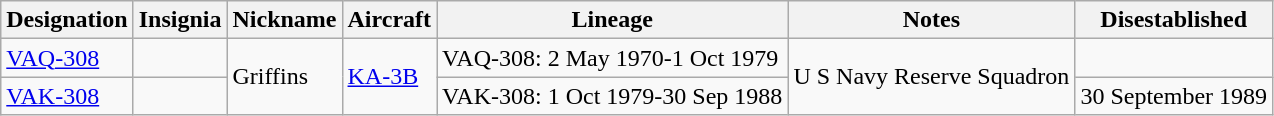<table class="wikitable">
<tr>
<th>Designation</th>
<th>Insignia</th>
<th>Nickname</th>
<th>Aircraft</th>
<th>Lineage</th>
<th>Notes</th>
<th>Disestablished</th>
</tr>
<tr>
<td><a href='#'>VAQ-308</a></td>
<td></td>
<td Rowspan="2">Griffins</td>
<td Rowspan="2"><a href='#'>KA-3B</a></td>
<td style="white-space: nowrap;">VAQ-308: 2 May 1970-1 Oct 1979</td>
<td Rowspan="2">U S Navy Reserve Squadron</td>
</tr>
<tr>
<td><a href='#'>VAK-308</a></td>
<td></td>
<td style="white-space: nowrap;">VAK-308: 1 Oct 1979-30 Sep 1988</td>
<td>30 September 1989</td>
</tr>
</table>
